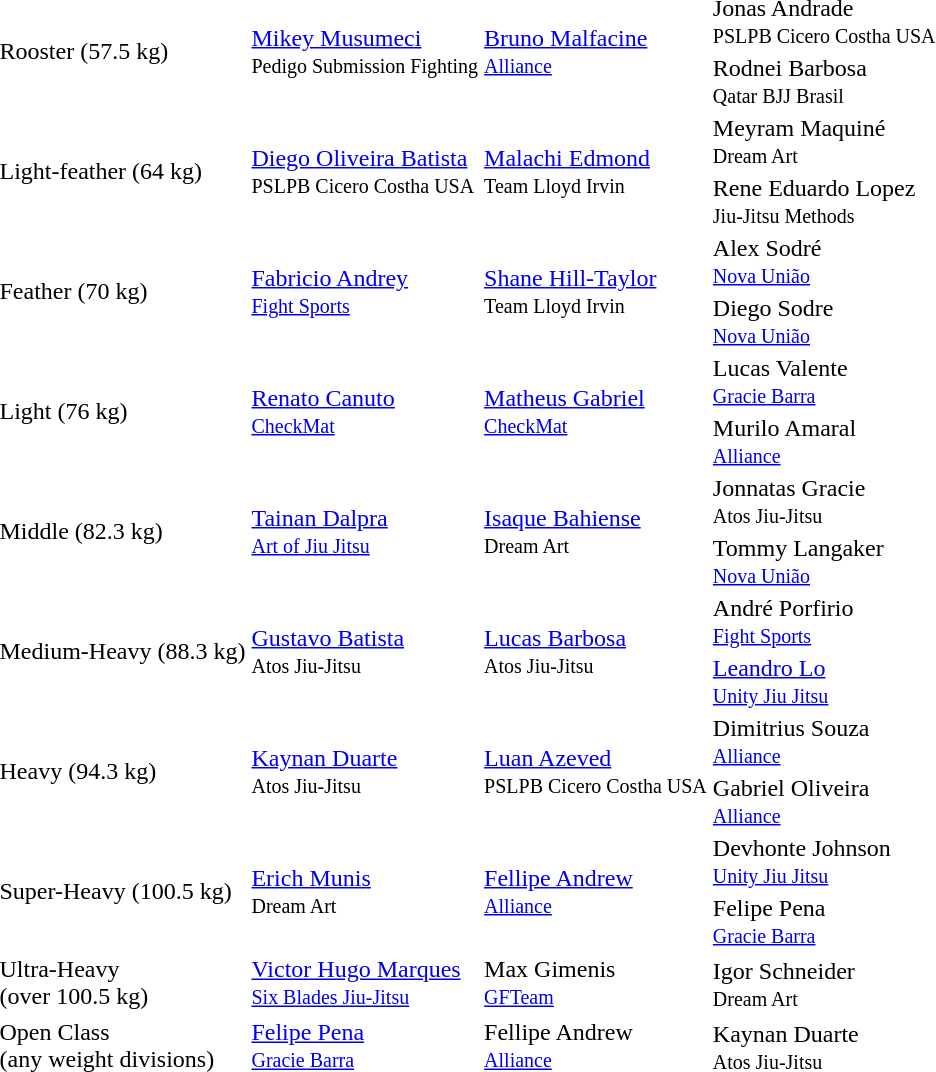<table>
<tr>
<td rowspan=2>Rooster (57.5 kg)</td>
<td rowspan=2> <a href='#'>Mikey Musumeci</a><br><small>Pedigo Submission Fighting</small></td>
<td rowspan=2> <a href='#'>Bruno Malfacine</a><br><small><a href='#'>Alliance</a></small></td>
<td> Jonas Andrade<br><small>PSLPB Cicero Costha USA</small></td>
</tr>
<tr>
<td> Rodnei Barbosa<br><small>Qatar BJJ Brasil</small></td>
</tr>
<tr>
<td rowspan=2>Light-feather (64 kg)</td>
<td rowspan=2> <a href='#'>Diego Oliveira Batista</a><br><small> PSLPB Cicero Costha USA</small></td>
<td rowspan=2> <a href='#'>Malachi Edmond</a><br><small>Team Lloyd Irvin</small></td>
<td> Meyram Maquiné<br><small>Dream Art</small></td>
</tr>
<tr>
<td> Rene Eduardo Lopez<br><small>Jiu-Jitsu Methods</small></td>
</tr>
<tr>
<td rowspan=2>Feather (70 kg)</td>
<td rowspan=2> <a href='#'>Fabricio Andrey</a><br><small><a href='#'>Fight Sports</a></small></td>
<td rowspan=2> <a href='#'>Shane Hill-Taylor</a><br><small>Team Lloyd Irvin</small></td>
<td> Alex Sodré<br><small><a href='#'>Nova União</a></small></td>
</tr>
<tr>
<td> Diego Sodre<br><small><a href='#'>Nova União</a></small></td>
</tr>
<tr>
<td rowspan=2>Light (76 kg)</td>
<td rowspan=2> <a href='#'>Renato Canuto</a><br><small><a href='#'>CheckMat</a></small></td>
<td rowspan=2> <a href='#'>Matheus Gabriel</a><br><small><a href='#'>CheckMat</a></small></td>
<td> Lucas Valente<br><small><a href='#'>Gracie Barra</a></small></td>
</tr>
<tr>
<td> Murilo Amaral<br><small><a href='#'>Alliance</a></small></td>
</tr>
<tr>
<td rowspan=2>Middle (82.3 kg)</td>
<td rowspan=2> <a href='#'>Tainan Dalpra</a><br><small><a href='#'>Art of Jiu Jitsu</a></small></td>
<td rowspan=2> <a href='#'>Isaque Bahiense</a><br><small>Dream Art</small></td>
<td> Jonnatas Gracie<br><small>Atos Jiu-Jitsu</small></td>
</tr>
<tr>
<td>Tommy Langaker<br><small><a href='#'>Nova União</a></small></td>
</tr>
<tr>
<td rowspan=2>Medium-Heavy (88.3 kg)</td>
<td rowspan=2> <a href='#'>Gustavo Batista</a><br><small>Atos Jiu-Jitsu</small></td>
<td rowspan=2> <a href='#'>Lucas Barbosa</a><br><small>Atos Jiu-Jitsu</small></td>
<td> André Porfirio<br><small><a href='#'>Fight Sports</a> </small></td>
</tr>
<tr>
<td> <a href='#'>Leandro Lo</a><br><small><a href='#'>Unity Jiu Jitsu</a></small></td>
</tr>
<tr>
<td rowspan=2>Heavy (94.3 kg)</td>
<td rowspan=2> <a href='#'>Kaynan Duarte</a><br><small>Atos Jiu-Jitsu</small></td>
<td rowspan=2> <a href='#'>Luan Azeved</a><br><small>PSLPB Cicero Costha USA</small></td>
<td> Dimitrius Souza<br><small><a href='#'>Alliance</a></small></td>
</tr>
<tr>
<td> Gabriel Oliveira<br><small><a href='#'>Alliance</a></small></td>
</tr>
<tr>
<td rowspan=2>Super-Heavy (100.5 kg)</td>
<td rowspan=2> <a href='#'>Erich Munis</a><br><small>Dream Art</small></td>
<td rowspan=2> <a href='#'>Fellipe Andrew</a><br><small><a href='#'>Alliance</a></small></td>
<td> Devhonte Johnson<br><small><a href='#'>Unity Jiu Jitsu</a></small></td>
</tr>
<tr>
<td> Felipe Pena<br><small><a href='#'>Gracie Barra</a></small></td>
</tr>
<tr>
<td rowspan=2>Ultra-Heavy <br>(over 100.5 kg)</td>
<td rowspan=2> <a href='#'>Victor Hugo Marques</a><br><small> <a href='#'>Six Blades Jiu-Jitsu</a></small></td>
<td rowspan=2> Max Gimenis<br><small><a href='#'>GFTeam</a></small></td>
</tr>
<tr>
<td> Igor Schneider<br><small>Dream Art</small></td>
</tr>
<tr>
<td rowspan=2>Open Class<br>(any weight divisions)</td>
<td rowspan=2> <a href='#'>Felipe Pena</a><br><small><a href='#'>Gracie Barra</a></small></td>
<td rowspan=2> Fellipe Andrew<br><small><a href='#'>Alliance</a></small></td>
</tr>
<tr>
<td> Kaynan Duarte<br><small>Atos Jiu-Jitsu</small></td>
</tr>
<tr>
</tr>
</table>
